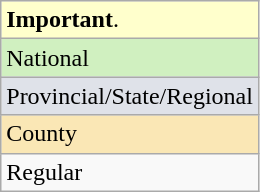<table class="wikitable">
<tr style="background:#ffc;">
<td><strong>Important</strong>.</td>
</tr>
<tr style="background:#d0f0c0">
<td>National</td>
</tr>
<tr style="background:#dfe2e9">
<td>Provincial/State/Regional</td>
</tr>
<tr style="background:#fae7b5">
<td>County</td>
</tr>
<tr>
<td>Regular</td>
</tr>
</table>
